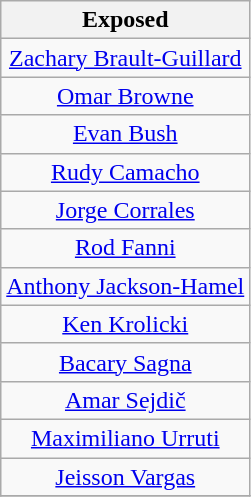<table class="wikitable" style="text-align:center">
<tr>
<th>Exposed</th>
</tr>
<tr>
<td><a href='#'>Zachary Brault-Guillard</a></td>
</tr>
<tr>
<td><a href='#'>Omar Browne</a></td>
</tr>
<tr>
<td><a href='#'>Evan Bush</a></td>
</tr>
<tr>
<td><a href='#'>Rudy Camacho</a></td>
</tr>
<tr>
<td><a href='#'>Jorge Corrales</a></td>
</tr>
<tr>
<td><a href='#'>Rod Fanni</a></td>
</tr>
<tr>
<td><a href='#'>Anthony Jackson-Hamel</a></td>
</tr>
<tr>
<td><a href='#'>Ken Krolicki</a></td>
</tr>
<tr>
<td><a href='#'>Bacary Sagna</a></td>
</tr>
<tr>
<td><a href='#'>Amar Sejdič</a></td>
</tr>
<tr>
<td><a href='#'>Maximiliano Urruti</a></td>
</tr>
<tr>
<td><a href='#'>Jeisson Vargas</a></td>
</tr>
<tr>
</tr>
</table>
